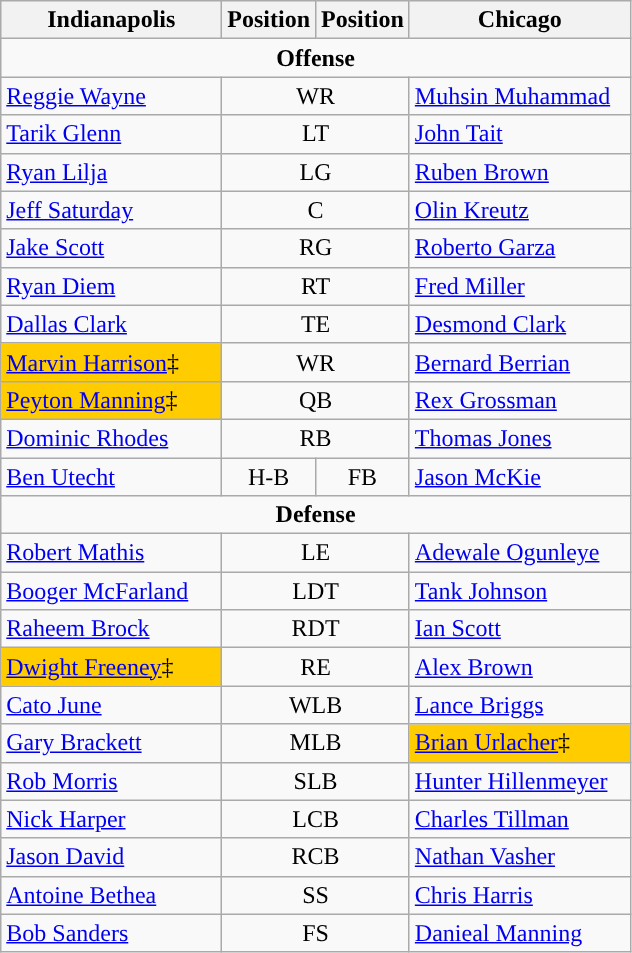<table class="wikitable">
<tr>
<th width="140px">Indianapolis</th>
<th>Position</th>
<th>Position</th>
<th width="140px">Chicago</th>
</tr>
<tr>
<td colspan=4 align=center><strong>Offense</strong></td>
</tr>
<tr>
<td><a href='#'>Reggie Wayne</a></td>
<td colspan="2" style="text-align:center;">WR</td>
<td><a href='#'>Muhsin Muhammad</a></td>
</tr>
<tr>
<td><a href='#'>Tarik Glenn</a></td>
<td colspan="2" style="text-align:center;">LT</td>
<td><a href='#'>John Tait</a></td>
</tr>
<tr>
<td><a href='#'>Ryan Lilja</a></td>
<td colspan="2" style="text-align:center;">LG</td>
<td><a href='#'>Ruben Brown</a></td>
</tr>
<tr>
<td><a href='#'>Jeff Saturday</a></td>
<td colspan="2" style="text-align:center;">C</td>
<td><a href='#'>Olin Kreutz</a></td>
</tr>
<tr>
<td><a href='#'>Jake Scott</a></td>
<td colspan="2" style="text-align:center;">RG</td>
<td><a href='#'>Roberto Garza</a></td>
</tr>
<tr>
<td><a href='#'>Ryan Diem</a></td>
<td colspan="2" style="text-align:center;">RT</td>
<td><a href='#'>Fred Miller</a></td>
</tr>
<tr>
<td><a href='#'>Dallas Clark</a></td>
<td colspan="2" style="text-align:center;">TE</td>
<td><a href='#'>Desmond Clark</a></td>
</tr>
<tr>
<td bgcolor="#FFCC00"><a href='#'>Marvin Harrison</a>‡</td>
<td colspan="2" style="text-align:center;">WR</td>
<td><a href='#'>Bernard Berrian</a></td>
</tr>
<tr>
<td bgcolor="#FFCC00"><a href='#'>Peyton Manning</a>‡</td>
<td colspan="2" style="text-align:center;">QB</td>
<td><a href='#'>Rex Grossman</a></td>
</tr>
<tr>
<td><a href='#'>Dominic Rhodes</a></td>
<td colspan="2" style="text-align:center;">RB</td>
<td><a href='#'>Thomas Jones</a></td>
</tr>
<tr>
<td><a href='#'>Ben Utecht</a></td>
<td style="text-align:center;">H-B</td>
<td style="text-align:center;">FB</td>
<td><a href='#'>Jason McKie</a></td>
</tr>
<tr>
<td colspan=4 align=center><strong>Defense</strong></td>
</tr>
<tr>
<td><a href='#'>Robert Mathis</a></td>
<td colspan="2" style="text-align:center;">LE</td>
<td><a href='#'>Adewale Ogunleye</a></td>
</tr>
<tr>
<td><a href='#'>Booger McFarland</a></td>
<td colspan="2" style="text-align:center;">LDT</td>
<td><a href='#'>Tank Johnson</a></td>
</tr>
<tr>
<td><a href='#'>Raheem Brock</a></td>
<td colspan="2" style="text-align:center;">RDT</td>
<td><a href='#'>Ian Scott</a></td>
</tr>
<tr>
<td bgcolor="#FFCC00"><a href='#'>Dwight Freeney</a>‡</td>
<td colspan="2" style="text-align:center;">RE</td>
<td><a href='#'>Alex Brown</a></td>
</tr>
<tr>
<td><a href='#'>Cato June</a></td>
<td colspan="2" style="text-align:center;">WLB</td>
<td><a href='#'>Lance Briggs</a></td>
</tr>
<tr>
<td><a href='#'>Gary Brackett</a></td>
<td colspan="2" style="text-align:center;">MLB</td>
<td bgcolor="#FFCC00"><a href='#'>Brian Urlacher</a>‡</td>
</tr>
<tr>
<td><a href='#'>Rob Morris</a></td>
<td colspan="2" style="text-align:center;">SLB</td>
<td><a href='#'>Hunter Hillenmeyer</a></td>
</tr>
<tr>
<td><a href='#'>Nick Harper</a></td>
<td colspan="2" style="text-align:center;">LCB</td>
<td><a href='#'>Charles Tillman</a></td>
</tr>
<tr>
<td><a href='#'>Jason David</a></td>
<td colspan="2" style="text-align:center;">RCB</td>
<td><a href='#'>Nathan Vasher</a></td>
</tr>
<tr>
<td><a href='#'>Antoine Bethea</a></td>
<td colspan="2" style="text-align:center;">SS</td>
<td><a href='#'>Chris Harris</a></td>
</tr>
<tr>
<td><a href='#'>Bob Sanders</a></td>
<td colspan="2" style="text-align:center;">FS</td>
<td><a href='#'>Danieal Manning</a></td>
</tr>
</table>
